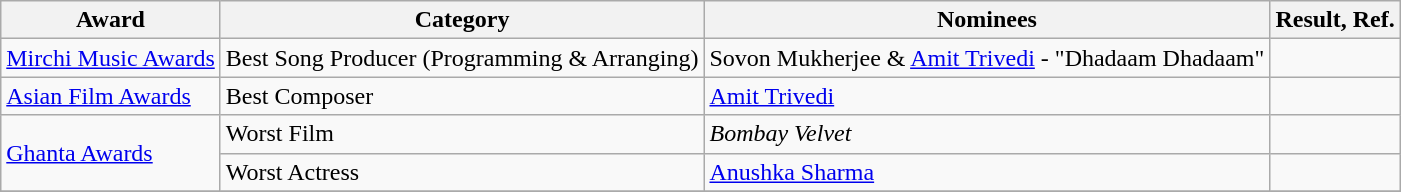<table class="wikitable sortable">
<tr>
<th>Award</th>
<th>Category</th>
<th>Nominees</th>
<th>Result, Ref.</th>
</tr>
<tr>
<td><a href='#'>Mirchi Music Awards</a></td>
<td>Best Song Producer (Programming & Arranging)</td>
<td>Sovon Mukherjee & <a href='#'>Amit Trivedi</a> - "Dhadaam Dhadaam"</td>
<td></td>
</tr>
<tr>
<td><a href='#'>Asian Film Awards</a></td>
<td>Best Composer</td>
<td><a href='#'>Amit Trivedi</a></td>
<td></td>
</tr>
<tr>
<td rowspan="2"><a href='#'>Ghanta Awards</a></td>
<td>Worst Film</td>
<td><em>Bombay Velvet</em></td>
<td></td>
</tr>
<tr>
<td>Worst Actress</td>
<td><a href='#'>Anushka Sharma</a></td>
<td></td>
</tr>
<tr>
</tr>
</table>
